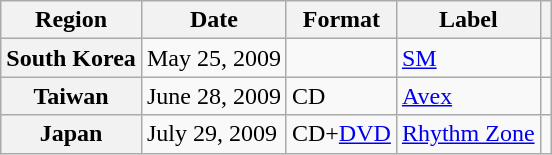<table class="wikitable plainrowheaders">
<tr>
<th scope="col">Region</th>
<th scope="col">Date</th>
<th scope="col">Format</th>
<th scope="col">Label</th>
<th scope="col"></th>
</tr>
<tr>
<th scope="row">South Korea</th>
<td>May 25, 2009</td>
<td></td>
<td><a href='#'>SM</a></td>
<td style="text-align:center"></td>
</tr>
<tr>
<th scope="row">Taiwan</th>
<td>June 28, 2009</td>
<td>CD</td>
<td><a href='#'>Avex</a></td>
<td style="text-align:center"></td>
</tr>
<tr>
<th scope="row">Japan</th>
<td>July 29, 2009</td>
<td>CD+<a href='#'>DVD</a></td>
<td><a href='#'>Rhythm Zone</a></td>
<td style="text-align:center"></td>
</tr>
</table>
